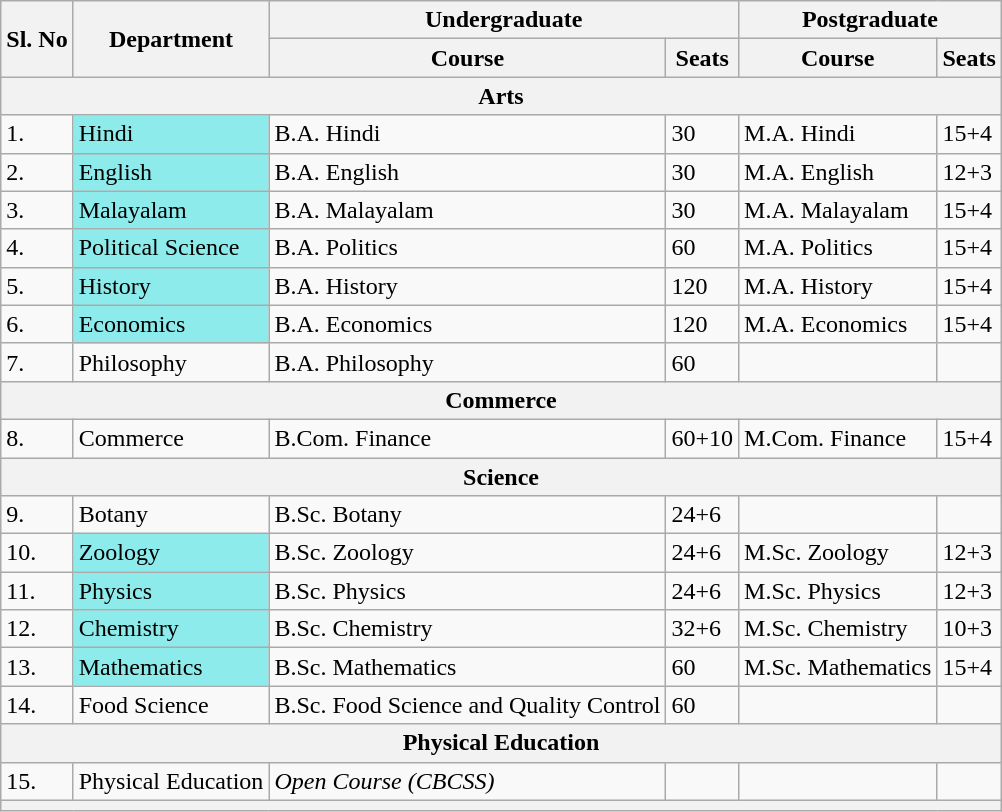<table class="wikitable">
<tr>
<th rowspan="2">Sl. No</th>
<th rowspan="2">Department</th>
<th colspan="2">Undergraduate</th>
<th colspan="2">Postgraduate</th>
</tr>
<tr>
<th>Course</th>
<th>Seats</th>
<th>Course</th>
<th>Seats</th>
</tr>
<tr>
<th colspan="6">Arts</th>
</tr>
<tr>
<td>1.</td>
<td style="background:#8EEBEC">Hindi</td>
<td>B.A. Hindi</td>
<td>30</td>
<td>M.A. Hindi</td>
<td>15+4</td>
</tr>
<tr>
<td>2.</td>
<td style="background:#8EEBEC">English</td>
<td>B.A. English</td>
<td>30</td>
<td>M.A. English</td>
<td>12+3</td>
</tr>
<tr>
<td>3.</td>
<td style="background:#8EEBEC">Malayalam</td>
<td>B.A. Malayalam</td>
<td>30</td>
<td>M.A. Malayalam</td>
<td>15+4</td>
</tr>
<tr>
<td>4.</td>
<td style="background:#8EEBEC">Political Science</td>
<td>B.A. Politics</td>
<td>60</td>
<td>M.A. Politics</td>
<td>15+4</td>
</tr>
<tr>
<td>5.</td>
<td style="background:#8EEBEC">History</td>
<td>B.A. History</td>
<td>120</td>
<td>M.A. History</td>
<td>15+4</td>
</tr>
<tr>
<td>6.</td>
<td style="background:#8EEBEC">Economics</td>
<td>B.A. Economics</td>
<td>120</td>
<td>M.A. Economics</td>
<td>15+4</td>
</tr>
<tr>
<td>7.</td>
<td>Philosophy</td>
<td>B.A. Philosophy</td>
<td>60</td>
<td></td>
<td></td>
</tr>
<tr>
<th colspan="6">Commerce</th>
</tr>
<tr>
<td>8.</td>
<td>Commerce</td>
<td>B.Com. Finance</td>
<td>60+10</td>
<td>M.Com. Finance</td>
<td>15+4</td>
</tr>
<tr>
<th colspan="6">Science</th>
</tr>
<tr>
<td>9.</td>
<td>Botany</td>
<td>B.Sc. Botany</td>
<td>24+6</td>
<td></td>
<td></td>
</tr>
<tr>
<td>10.</td>
<td style="background:#8EEBEC">Zoology</td>
<td>B.Sc. Zoology</td>
<td>24+6</td>
<td>M.Sc. Zoology</td>
<td>12+3</td>
</tr>
<tr>
<td>11.</td>
<td style="background:#8EEBEC">Physics</td>
<td>B.Sc. Physics</td>
<td>24+6</td>
<td>M.Sc. Physics</td>
<td>12+3</td>
</tr>
<tr>
<td>12.</td>
<td style="background:#8EEBEC">Chemistry</td>
<td>B.Sc. Chemistry</td>
<td>32+6</td>
<td>M.Sc. Chemistry</td>
<td>10+3</td>
</tr>
<tr>
<td>13.</td>
<td style="background:#8EEBEC">Mathematics</td>
<td>B.Sc. Mathematics</td>
<td>60</td>
<td>M.Sc. Mathematics</td>
<td>15+4</td>
</tr>
<tr>
<td>14.</td>
<td>Food Science</td>
<td>B.Sc. Food Science and Quality Control</td>
<td>60</td>
<td></td>
<td></td>
</tr>
<tr>
<th colspan="6">Physical Education</th>
</tr>
<tr>
<td>15.</td>
<td>Physical Education</td>
<td><em>Open Course (CBCSS)</em></td>
<td></td>
<td></td>
<td></td>
</tr>
<tr>
<th colspan="6">    </th>
</tr>
</table>
